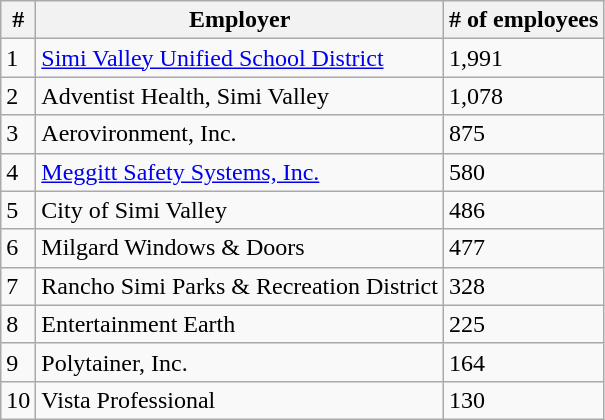<table class="wikitable">
<tr>
<th>#</th>
<th>Employer</th>
<th># of employees</th>
</tr>
<tr>
<td>1</td>
<td><a href='#'>Simi Valley Unified School District</a></td>
<td>1,991</td>
</tr>
<tr>
<td>2</td>
<td>Adventist Health, Simi Valley</td>
<td>1,078</td>
</tr>
<tr>
<td>3</td>
<td>Aerovironment, Inc.</td>
<td>875</td>
</tr>
<tr>
<td>4</td>
<td><a href='#'>Meggitt Safety Systems, Inc.</a></td>
<td>580</td>
</tr>
<tr>
<td>5</td>
<td>City of Simi Valley</td>
<td>486</td>
</tr>
<tr>
<td>6</td>
<td>Milgard Windows & Doors</td>
<td>477</td>
</tr>
<tr>
<td>7</td>
<td>Rancho Simi Parks & Recreation District</td>
<td>328</td>
</tr>
<tr>
<td>8</td>
<td>Entertainment Earth</td>
<td>225</td>
</tr>
<tr>
<td>9</td>
<td>Polytainer, Inc.</td>
<td>164</td>
</tr>
<tr>
<td>10</td>
<td>Vista Professional</td>
<td>130</td>
</tr>
</table>
